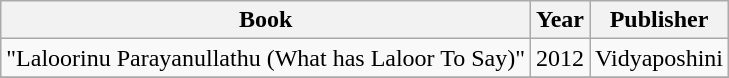<table class="wikitable sortable">
<tr>
<th>Book</th>
<th>Year</th>
<th>Publisher</th>
</tr>
<tr>
<td>"Laloorinu Parayanullathu (What has Laloor To Say)"</td>
<td>2012</td>
<td>Vidyaposhini</td>
</tr>
<tr>
</tr>
</table>
